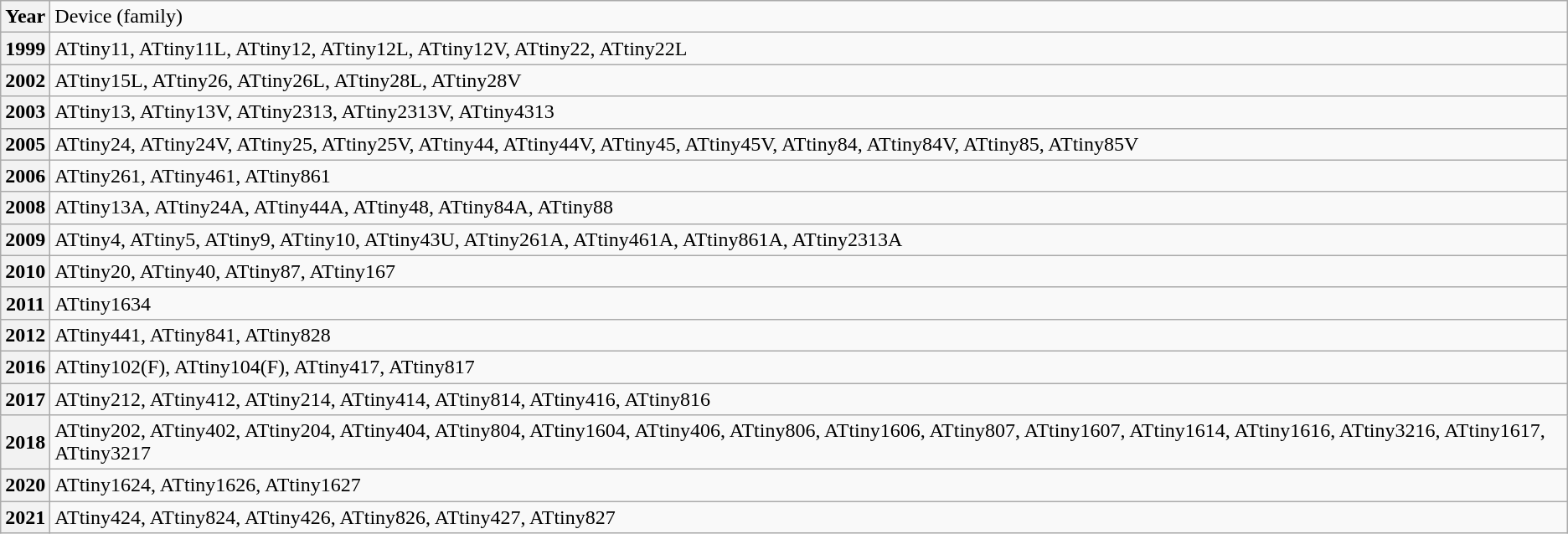<table class="wikitable" border="1">
<tr>
<th>Year</th>
<td>Device (family)</td>
</tr>
<tr>
<th>1999</th>
<td>ATtiny11, ATtiny11L, ATtiny12, ATtiny12L, ATtiny12V, ATtiny22, ATtiny22L</td>
</tr>
<tr>
<th>2002</th>
<td>ATtiny15L, ATtiny26, ATtiny26L, ATtiny28L, ATtiny28V</td>
</tr>
<tr>
<th>2003</th>
<td>ATtiny13, ATtiny13V, ATtiny2313, ATtiny2313V, ATtiny4313</td>
</tr>
<tr>
<th>2005</th>
<td>ATtiny24, ATtiny24V, ATtiny25, ATtiny25V, ATtiny44, ATtiny44V, ATtiny45, ATtiny45V, ATtiny84, ATtiny84V, ATtiny85, ATtiny85V</td>
</tr>
<tr>
<th>2006</th>
<td>ATtiny261, ATtiny461, ATtiny861</td>
</tr>
<tr>
<th>2008</th>
<td>ATtiny13A, ATtiny24A, ATtiny44A, ATtiny48, ATtiny84A, ATtiny88</td>
</tr>
<tr>
<th>2009</th>
<td>ATtiny4, ATtiny5, ATtiny9, ATtiny10, ATtiny43U, ATtiny261A, ATtiny461A, ATtiny861A, ATtiny2313A</td>
</tr>
<tr>
<th>2010</th>
<td>ATtiny20, ATtiny40, ATtiny87, ATtiny167</td>
</tr>
<tr>
<th>2011</th>
<td>ATtiny1634</td>
</tr>
<tr>
<th>2012</th>
<td>ATtiny441, ATtiny841, ATtiny828</td>
</tr>
<tr>
<th>2016</th>
<td>ATtiny102(F), ATtiny104(F), ATtiny417, ATtiny817</td>
</tr>
<tr>
<th>2017</th>
<td>ATtiny212, ATtiny412, ATtiny214, ATtiny414, ATtiny814, ATtiny416, ATtiny816</td>
</tr>
<tr>
<th>2018</th>
<td>ATtiny202, ATtiny402, ATtiny204, ATtiny404, ATtiny804, ATtiny1604, ATtiny406, ATtiny806, ATtiny1606, ATtiny807, ATtiny1607, ATtiny1614, ATtiny1616, ATtiny3216, ATtiny1617, ATtiny3217</td>
</tr>
<tr>
<th>2020</th>
<td>ATtiny1624, ATtiny1626, ATtiny1627</td>
</tr>
<tr>
<th>2021</th>
<td>ATtiny424, ATtiny824, ATtiny426, ATtiny826, ATtiny427, ATtiny827</td>
</tr>
</table>
